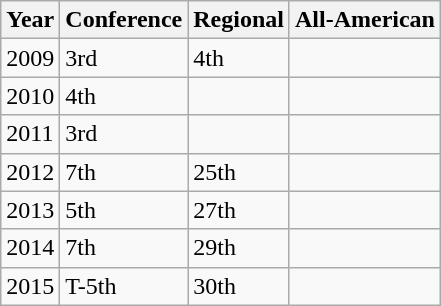<table class="wikitable">
<tr>
<th>Year</th>
<th>Conference</th>
<th>Regional</th>
<th>All-American</th>
</tr>
<tr>
<td>2009</td>
<td>3rd</td>
<td>4th</td>
<td></td>
</tr>
<tr>
<td>2010</td>
<td>4th</td>
<td></td>
<td></td>
</tr>
<tr>
<td>2011</td>
<td>3rd</td>
<td></td>
<td></td>
</tr>
<tr>
<td>2012</td>
<td>7th</td>
<td>25th</td>
<td></td>
</tr>
<tr>
<td>2013</td>
<td>5th</td>
<td>27th</td>
<td></td>
</tr>
<tr>
<td>2014</td>
<td>7th</td>
<td>29th</td>
<td></td>
</tr>
<tr>
<td>2015</td>
<td>T-5th</td>
<td>30th</td>
<td></td>
</tr>
</table>
